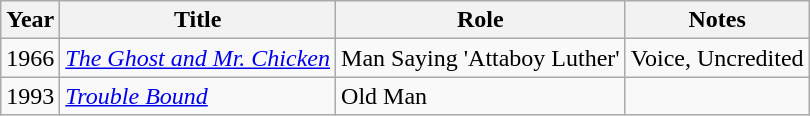<table class="wikitable">
<tr>
<th>Year</th>
<th>Title</th>
<th>Role</th>
<th>Notes</th>
</tr>
<tr>
<td>1966</td>
<td><em><a href='#'>The Ghost and Mr. Chicken</a></em></td>
<td>Man Saying 'Attaboy Luther'</td>
<td>Voice, Uncredited</td>
</tr>
<tr>
<td>1993</td>
<td><em><a href='#'>Trouble Bound</a></em></td>
<td>Old Man</td>
<td></td>
</tr>
</table>
